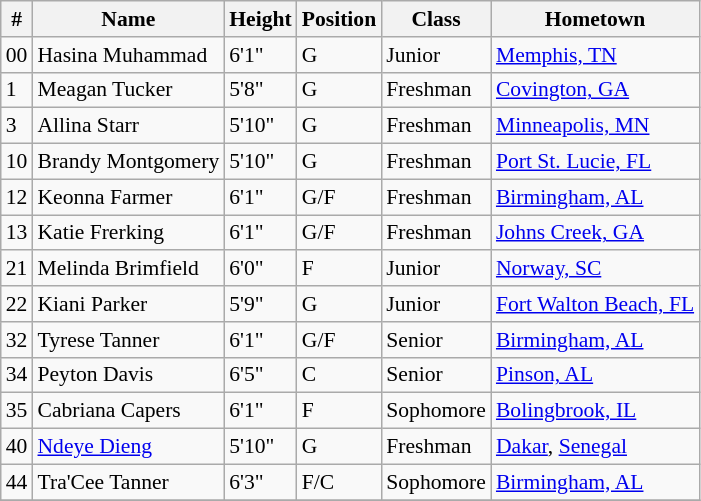<table class="wikitable" style="font-size: 90%">
<tr>
<th>#</th>
<th>Name</th>
<th>Height</th>
<th>Position</th>
<th>Class</th>
<th>Hometown</th>
</tr>
<tr>
<td>00</td>
<td>Hasina Muhammad</td>
<td>6'1"</td>
<td>G</td>
<td>Junior</td>
<td><a href='#'>Memphis, TN</a></td>
</tr>
<tr>
<td>1</td>
<td>Meagan Tucker</td>
<td>5'8"</td>
<td>G</td>
<td>Freshman</td>
<td><a href='#'>Covington, GA</a></td>
</tr>
<tr>
<td>3</td>
<td>Allina Starr</td>
<td>5'10"</td>
<td>G</td>
<td>Freshman</td>
<td><a href='#'>Minneapolis, MN</a></td>
</tr>
<tr>
<td>10</td>
<td>Brandy Montgomery</td>
<td>5'10"</td>
<td>G</td>
<td>Freshman</td>
<td><a href='#'>Port St. Lucie, FL</a></td>
</tr>
<tr>
<td>12</td>
<td>Keonna Farmer</td>
<td>6'1"</td>
<td>G/F</td>
<td>Freshman</td>
<td><a href='#'>Birmingham, AL</a></td>
</tr>
<tr>
<td>13</td>
<td>Katie Frerking</td>
<td>6'1"</td>
<td>G/F</td>
<td>Freshman</td>
<td><a href='#'>Johns Creek, GA</a></td>
</tr>
<tr>
<td>21</td>
<td>Melinda Brimfield</td>
<td>6'0"</td>
<td>F</td>
<td>Junior</td>
<td><a href='#'>Norway, SC</a></td>
</tr>
<tr>
<td>22</td>
<td>Kiani Parker</td>
<td>5'9"</td>
<td>G</td>
<td>Junior</td>
<td><a href='#'>Fort Walton Beach, FL</a></td>
</tr>
<tr>
<td>32</td>
<td>Tyrese Tanner</td>
<td>6'1"</td>
<td>G/F</td>
<td>Senior</td>
<td><a href='#'>Birmingham, AL</a></td>
</tr>
<tr>
<td>34</td>
<td>Peyton Davis</td>
<td>6'5"</td>
<td>C</td>
<td>Senior</td>
<td><a href='#'>Pinson, AL</a></td>
</tr>
<tr>
<td>35</td>
<td>Cabriana Capers</td>
<td>6'1"</td>
<td>F</td>
<td>Sophomore</td>
<td><a href='#'>Bolingbrook, IL</a></td>
</tr>
<tr>
<td>40</td>
<td><a href='#'>Ndeye Dieng</a></td>
<td>5'10"</td>
<td>G</td>
<td>Freshman</td>
<td><a href='#'>Dakar</a>, <a href='#'>Senegal</a></td>
</tr>
<tr>
<td>44</td>
<td>Tra'Cee Tanner</td>
<td>6'3"</td>
<td>F/C</td>
<td>Sophomore</td>
<td><a href='#'>Birmingham, AL</a></td>
</tr>
<tr>
</tr>
</table>
